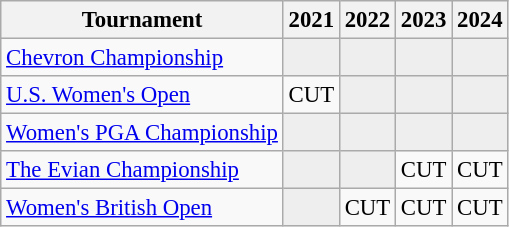<table class="wikitable" style="font-size:95%;text-align:center;">
<tr>
<th>Tournament</th>
<th>2021</th>
<th>2022</th>
<th>2023</th>
<th>2024</th>
</tr>
<tr>
<td align=left><a href='#'>Chevron Championship</a></td>
<td style="background:#eeeeee;"></td>
<td style="background:#eeeeee;"></td>
<td style="background:#eeeeee;"></td>
<td style="background:#eeeeee;"></td>
</tr>
<tr>
<td align=left><a href='#'>U.S. Women's Open</a></td>
<td>CUT</td>
<td style="background:#eeeeee;"></td>
<td style="background:#eeeeee;"></td>
<td style="background:#eeeeee;"></td>
</tr>
<tr>
<td align=left><a href='#'>Women's PGA Championship</a></td>
<td style="background:#eeeeee;"></td>
<td style="background:#eeeeee;"></td>
<td style="background:#eeeeee;"></td>
<td style="background:#eeeeee;"></td>
</tr>
<tr>
<td align=left><a href='#'>The Evian Championship</a></td>
<td style="background:#eeeeee;"></td>
<td style="background:#eeeeee;"></td>
<td>CUT</td>
<td>CUT</td>
</tr>
<tr>
<td align=left><a href='#'>Women's British Open</a></td>
<td style="background:#eeeeee;"></td>
<td>CUT</td>
<td>CUT</td>
<td>CUT</td>
</tr>
</table>
